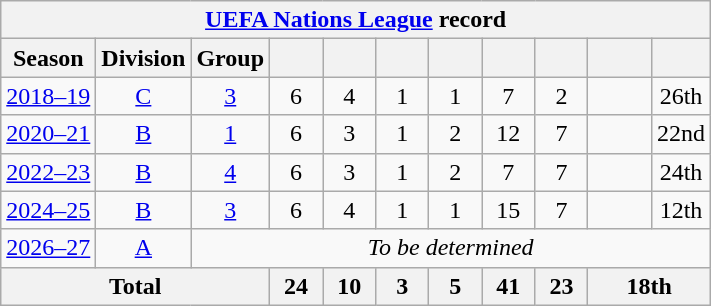<table class="wikitable" style="text-align: center;">
<tr>
<th colspan=11><a href='#'>UEFA Nations League</a> record</th>
</tr>
<tr>
<th>Season</th>
<th>Division</th>
<th>Group</th>
<th width=28></th>
<th width=28></th>
<th width=28></th>
<th width=28></th>
<th width=28></th>
<th width=28></th>
<th width=35></th>
<th width=28></th>
</tr>
<tr>
<td><a href='#'>2018–19</a></td>
<td><a href='#'>C</a></td>
<td><a href='#'>3</a></td>
<td>6</td>
<td>4</td>
<td>1</td>
<td>1</td>
<td>7</td>
<td>2</td>
<td></td>
<td>26th</td>
</tr>
<tr>
<td><a href='#'>2020–21</a></td>
<td><a href='#'>B</a></td>
<td><a href='#'>1</a></td>
<td>6</td>
<td>3</td>
<td>1</td>
<td>2</td>
<td>12</td>
<td>7</td>
<td></td>
<td>22nd</td>
</tr>
<tr>
<td><a href='#'>2022–23</a></td>
<td><a href='#'>B</a></td>
<td><a href='#'>4</a></td>
<td>6</td>
<td>3</td>
<td>1</td>
<td>2</td>
<td>7</td>
<td>7</td>
<td></td>
<td>24th</td>
</tr>
<tr>
<td><a href='#'>2024–25</a></td>
<td><a href='#'>B</a></td>
<td><a href='#'>3</a></td>
<td>6</td>
<td>4</td>
<td>1</td>
<td>1</td>
<td>15</td>
<td>7</td>
<td></td>
<td>12th</td>
</tr>
<tr>
<td><a href='#'>2026–27</a></td>
<td><a href='#'>A</a></td>
<td colspan=11><em>To be determined</em></td>
</tr>
<tr>
<th colspan=3>Total</th>
<th style="background:#;">24</th>
<th style="background:#;">10</th>
<th style="background:#;">3</th>
<th style="background:#;">5</th>
<th style="background:#;">41</th>
<th style="background:#;">23</th>
<th style="background:#;" colspan=2>18th</th>
</tr>
</table>
